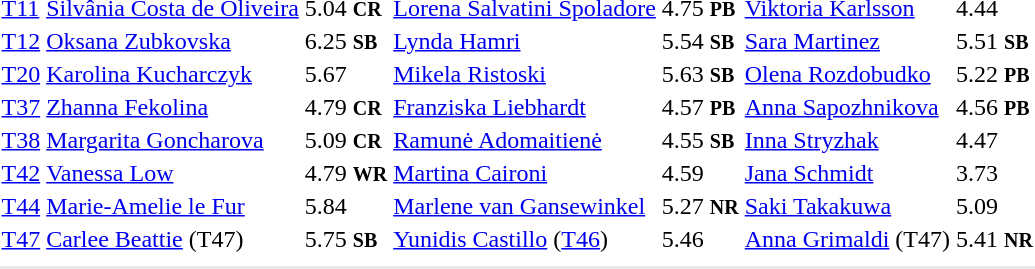<table>
<tr>
<td><a href='#'>T11</a></td>
<td><a href='#'>Silvânia Costa de Oliveira</a><br></td>
<td>5.04 <small><strong>CR</strong></small></td>
<td><a href='#'>Lorena Salvatini Spoladore</a><br></td>
<td>4.75 <small><strong>PB</strong></small></td>
<td><a href='#'>Viktoria Karlsson</a><br></td>
<td>4.44</td>
</tr>
<tr>
<td><a href='#'>T12</a></td>
<td><a href='#'>Oksana Zubkovska</a><br></td>
<td>6.25 <small><strong>SB</strong></small></td>
<td><a href='#'>Lynda Hamri</a><br></td>
<td>5.54 <small><strong>SB</strong></small></td>
<td><a href='#'>Sara Martinez</a><br></td>
<td>5.51 <small><strong>SB</strong></small></td>
</tr>
<tr>
<td><a href='#'>T20</a></td>
<td><a href='#'>Karolina Kucharczyk</a><br></td>
<td>5.67</td>
<td><a href='#'>Mikela Ristoski</a><br></td>
<td>5.63 <small><strong>SB</strong></small></td>
<td><a href='#'>Olena Rozdobudko</a><br></td>
<td>5.22 <small><strong>PB</strong></small></td>
</tr>
<tr>
<td><a href='#'>T37</a></td>
<td><a href='#'>Zhanna Fekolina</a><br></td>
<td>4.79 <small><strong>CR</strong></small></td>
<td><a href='#'>Franziska Liebhardt</a><br></td>
<td>4.57 <small><strong>PB</strong></small></td>
<td><a href='#'>Anna Sapozhnikova</a><br></td>
<td>4.56 <small><strong>PB</strong></small></td>
</tr>
<tr>
<td><a href='#'>T38</a></td>
<td><a href='#'>Margarita Goncharova</a><br></td>
<td>5.09 <small><strong>CR</strong></small></td>
<td><a href='#'>Ramunė Adomaitienė</a><br></td>
<td>4.55 <small><strong>SB</strong></small></td>
<td><a href='#'>Inna Stryzhak</a><br></td>
<td>4.47</td>
</tr>
<tr>
<td><a href='#'>T42</a></td>
<td><a href='#'>Vanessa Low</a><br></td>
<td>4.79 <small><strong>WR</strong></small></td>
<td><a href='#'>Martina Caironi</a><br></td>
<td>4.59</td>
<td><a href='#'>Jana Schmidt</a><br></td>
<td>3.73</td>
</tr>
<tr>
<td><a href='#'>T44</a></td>
<td><a href='#'>Marie-Amelie le Fur</a><br></td>
<td>5.84</td>
<td><a href='#'>Marlene van Gansewinkel</a><br></td>
<td>5.27 <small><strong>NR</strong></small></td>
<td><a href='#'>Saki Takakuwa</a><br></td>
<td>5.09</td>
</tr>
<tr>
<td><a href='#'>T47</a></td>
<td><a href='#'>Carlee Beattie</a> (T47)<br></td>
<td>5.75 <small><strong>SB</strong></small></td>
<td><a href='#'>Yunidis Castillo</a> (<a href='#'>T46</a>)<br></td>
<td>5.46</td>
<td><a href='#'>Anna Grimaldi</a> (T47)<br></td>
<td>5.41 <small><strong>NR</strong></small></td>
</tr>
<tr>
<td colspan=7></td>
</tr>
<tr>
</tr>
<tr bgcolor= e8e8e8>
<td colspan=7></td>
</tr>
</table>
